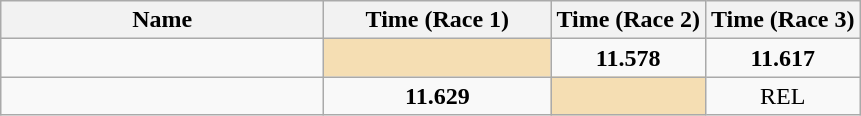<table class="wikitable" style="text-align:center;">
<tr>
<th style="width:13em">Name</th>
<th style="width:9em">Time (Race 1)</th>
<th>Time (Race 2)</th>
<th>Time (Race 3)</th>
</tr>
<tr>
<td align=left></td>
<td bgcolor=wheat></td>
<td><strong>11.578</strong></td>
<td><strong>11.617</strong></td>
</tr>
<tr>
<td align=left></td>
<td><strong>11.629</strong></td>
<td bgcolor=wheat></td>
<td>REL</td>
</tr>
</table>
